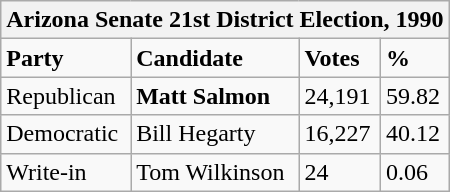<table class="wikitable">
<tr>
<th colspan="4">Arizona Senate 21st District Election, 1990</th>
</tr>
<tr>
<td><strong>Party</strong></td>
<td><strong>Candidate</strong></td>
<td><strong>Votes</strong></td>
<td><strong>%</strong></td>
</tr>
<tr>
<td>Republican</td>
<td><strong>Matt Salmon</strong></td>
<td>24,191</td>
<td>59.82</td>
</tr>
<tr>
<td>Democratic</td>
<td>Bill Hegarty</td>
<td>16,227</td>
<td>40.12</td>
</tr>
<tr>
<td>Write-in</td>
<td>Tom Wilkinson</td>
<td>24</td>
<td>0.06</td>
</tr>
</table>
